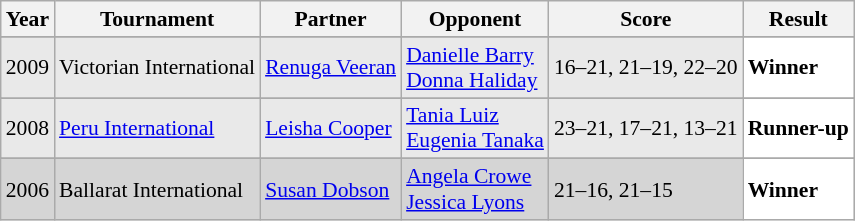<table class="sortable wikitable" style="font-size: 90%;">
<tr>
<th>Year</th>
<th>Tournament</th>
<th>Partner</th>
<th>Opponent</th>
<th>Score</th>
<th>Result</th>
</tr>
<tr>
</tr>
<tr style="background:#E9E9E9">
<td align="center">2009</td>
<td align="left">Victorian International</td>
<td align="left"> <a href='#'>Renuga Veeran</a></td>
<td align="left"> <a href='#'>Danielle Barry</a><br> <a href='#'>Donna Haliday</a></td>
<td align="left">16–21, 21–19, 22–20</td>
<td style="text-align:left; background:white"> <strong>Winner</strong></td>
</tr>
<tr>
</tr>
<tr style="background:#E9E9E9">
<td align="center">2008</td>
<td align="left"><a href='#'>Peru International</a></td>
<td align="left"> <a href='#'>Leisha Cooper</a></td>
<td align="left"> <a href='#'>Tania Luiz</a><br> <a href='#'>Eugenia Tanaka</a></td>
<td align="left">23–21, 17–21, 13–21</td>
<td style="text-align:left; background:white"> <strong>Runner-up</strong></td>
</tr>
<tr>
</tr>
<tr style="background:#D5D5D5">
<td align="center">2006</td>
<td align="left">Ballarat International</td>
<td align="left"> <a href='#'>Susan Dobson</a></td>
<td align="left"> <a href='#'>Angela Crowe</a><br> <a href='#'>Jessica Lyons</a></td>
<td align="left">21–16, 21–15</td>
<td style="text-align:left; background:white"> <strong>Winner</strong></td>
</tr>
</table>
